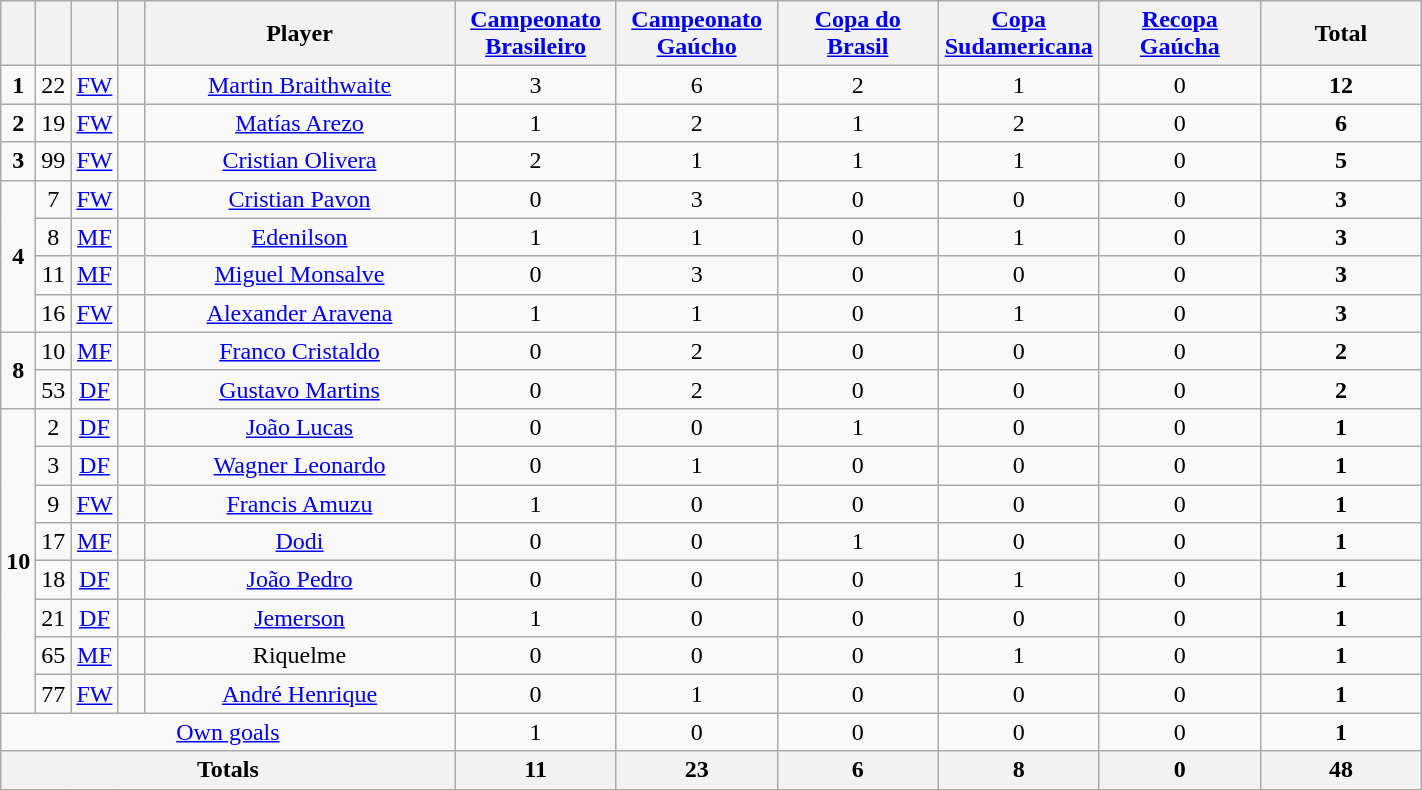<table class="wikitable" style="text-align:center">
<tr>
<th width=10></th>
<th width=10></th>
<th width=10></th>
<th width=10></th>
<th width=200>Player</th>
<th width=100><a href='#'>Campeonato Brasileiro</a></th>
<th width=100><a href='#'>Campeonato Gaúcho</a></th>
<th width=100><a href='#'>Copa do Brasil</a></th>
<th width=100><a href='#'>Copa Sudamericana</a></th>
<th width=100><a href='#'>Recopa Gaúcha</a></th>
<th width=100>Total</th>
</tr>
<tr>
<td><strong>1</strong></td>
<td>22</td>
<td><a href='#'>FW</a></td>
<td></td>
<td><a href='#'>Martin Braithwaite</a></td>
<td>3</td>
<td>6</td>
<td>2</td>
<td>1</td>
<td>0</td>
<td><strong>12</strong></td>
</tr>
<tr>
<td><strong>2</strong></td>
<td>19</td>
<td><a href='#'>FW</a></td>
<td></td>
<td><a href='#'>Matías Arezo</a></td>
<td>1</td>
<td>2</td>
<td>1</td>
<td>2</td>
<td>0</td>
<td><strong>6</strong></td>
</tr>
<tr>
<td><strong>3</strong></td>
<td>99</td>
<td><a href='#'>FW</a></td>
<td></td>
<td><a href='#'>Cristian Olivera</a></td>
<td>2</td>
<td>1</td>
<td>1</td>
<td>1</td>
<td>0</td>
<td><strong>5</strong></td>
</tr>
<tr>
<td rowspan=4><strong>4</strong></td>
<td>7</td>
<td><a href='#'>FW</a></td>
<td></td>
<td><a href='#'>Cristian Pavon</a></td>
<td>0</td>
<td>3</td>
<td>0</td>
<td>0</td>
<td>0</td>
<td><strong>3</strong></td>
</tr>
<tr>
<td>8</td>
<td><a href='#'>MF</a></td>
<td></td>
<td><a href='#'>Edenilson</a></td>
<td>1</td>
<td>1</td>
<td>0</td>
<td>1</td>
<td>0</td>
<td><strong>3</strong></td>
</tr>
<tr>
<td>11</td>
<td><a href='#'>MF</a></td>
<td></td>
<td><a href='#'>Miguel Monsalve</a></td>
<td>0</td>
<td>3</td>
<td>0</td>
<td>0</td>
<td>0</td>
<td><strong>3</strong></td>
</tr>
<tr>
<td>16</td>
<td><a href='#'>FW</a></td>
<td></td>
<td><a href='#'>Alexander Aravena</a></td>
<td>1</td>
<td>1</td>
<td>0</td>
<td>1</td>
<td>0</td>
<td><strong>3</strong></td>
</tr>
<tr>
<td rowspan=2><strong>8</strong></td>
<td>10</td>
<td><a href='#'>MF</a></td>
<td></td>
<td><a href='#'>Franco Cristaldo</a></td>
<td>0</td>
<td>2</td>
<td>0</td>
<td>0</td>
<td>0</td>
<td><strong>2</strong></td>
</tr>
<tr>
<td>53</td>
<td><a href='#'>DF</a></td>
<td></td>
<td><a href='#'>Gustavo Martins</a></td>
<td>0</td>
<td>2</td>
<td>0</td>
<td>0</td>
<td>0</td>
<td><strong>2</strong></td>
</tr>
<tr>
<td rowspan=8><strong>10</strong></td>
<td>2</td>
<td><a href='#'>DF</a></td>
<td></td>
<td><a href='#'>João Lucas</a></td>
<td>0</td>
<td>0</td>
<td>1</td>
<td>0</td>
<td>0</td>
<td><strong>1</strong></td>
</tr>
<tr>
<td>3</td>
<td><a href='#'>DF</a></td>
<td></td>
<td><a href='#'>Wagner Leonardo</a></td>
<td>0</td>
<td>1</td>
<td>0</td>
<td>0</td>
<td>0</td>
<td><strong>1</strong></td>
</tr>
<tr>
<td>9</td>
<td><a href='#'>FW</a></td>
<td></td>
<td><a href='#'>Francis Amuzu</a></td>
<td>1</td>
<td>0</td>
<td>0</td>
<td>0</td>
<td>0</td>
<td><strong>1</strong></td>
</tr>
<tr>
<td>17</td>
<td><a href='#'>MF</a></td>
<td></td>
<td><a href='#'>Dodi</a></td>
<td>0</td>
<td>0</td>
<td>1</td>
<td>0</td>
<td>0</td>
<td><strong>1</strong></td>
</tr>
<tr>
<td>18</td>
<td><a href='#'>DF</a></td>
<td></td>
<td><a href='#'>João Pedro</a></td>
<td>0</td>
<td>0</td>
<td>0</td>
<td>1</td>
<td>0</td>
<td><strong>1</strong></td>
</tr>
<tr>
<td>21</td>
<td><a href='#'>DF</a></td>
<td></td>
<td><a href='#'>Jemerson</a></td>
<td>1</td>
<td>0</td>
<td>0</td>
<td>0</td>
<td>0</td>
<td><strong>1</strong></td>
</tr>
<tr>
<td>65</td>
<td><a href='#'>MF</a></td>
<td></td>
<td>Riquelme</td>
<td>0</td>
<td>0</td>
<td>0</td>
<td>1</td>
<td>0</td>
<td><strong>1</strong></td>
</tr>
<tr>
<td>77</td>
<td><a href='#'>FW</a></td>
<td></td>
<td><a href='#'>André Henrique</a></td>
<td>0</td>
<td>1</td>
<td>0</td>
<td>0</td>
<td>0</td>
<td><strong>1</strong></td>
</tr>
<tr>
<td colspan="5"><a href='#'>Own goals</a></td>
<td>1</td>
<td>0</td>
<td>0</td>
<td>0</td>
<td>0</td>
<td><strong>1</strong></td>
</tr>
<tr>
<th colspan=5>Totals</th>
<th>11</th>
<th>23</th>
<th>6</th>
<th>8</th>
<th>0</th>
<th>48</th>
</tr>
</table>
